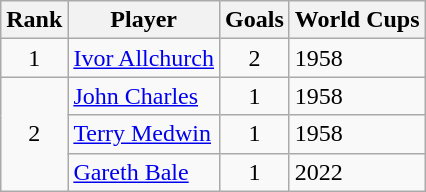<table class="wikitable">
<tr>
<th>Rank</th>
<th>Player</th>
<th>Goals</th>
<th>World Cups</th>
</tr>
<tr>
<td align=center>1</td>
<td><a href='#'>Ivor Allchurch</a></td>
<td align=center>2</td>
<td>1958</td>
</tr>
<tr>
<td rowspan=3 align=center>2</td>
<td><a href='#'>John Charles</a></td>
<td align=center>1</td>
<td>1958</td>
</tr>
<tr>
<td><a href='#'>Terry Medwin</a></td>
<td align=center>1</td>
<td>1958</td>
</tr>
<tr>
<td><a href='#'>Gareth Bale</a></td>
<td align=center>1</td>
<td>2022</td>
</tr>
</table>
